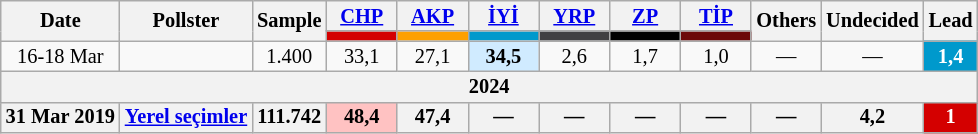<table class="wikitable mw-collapsible" style="text-align:center; font-size:85%; line-height:14px;">
<tr>
<th rowspan="2">Date</th>
<th rowspan="2">Pollster</th>
<th rowspan="2">Sample</th>
<th style="width:3em;"><a href='#'>CHP</a></th>
<th style="width:3em;"><a href='#'>AKP</a></th>
<th style="width:3em;"><a href='#'>İYİ</a></th>
<th style="width:3em;"><a href='#'>YRP</a></th>
<th style="width:3em;"><a href='#'>ZP</a></th>
<th style="width:3em;"><a href='#'>TİP</a></th>
<th rowspan="2">Others</th>
<th rowspan="2">Undecided</th>
<th rowspan="2">Lead</th>
</tr>
<tr>
<th style="background:#d40000;"></th>
<th style="background:#fda000;"></th>
<th style="background:#0099cc;"></th>
<th style="background:#414042;"></th>
<th style="background:#000000;"></th>
<th style="background:#6C0909;"></th>
</tr>
<tr>
<td>16-18 Mar</td>
<td></td>
<td>1.400</td>
<td>33,1</td>
<td>27,1</td>
<td style="background:#D0EBFF"><strong>34,5</strong></td>
<td>2,6</td>
<td>1,7</td>
<td>1,0</td>
<td>—</td>
<td>—</td>
<th style="background:#0099cc; color:white;">1,4</th>
</tr>
<tr>
<th colspan="12">2024</th>
</tr>
<tr>
<th>31 Mar 2019</th>
<th><a href='#'>Yerel seçimler</a></th>
<th>111.742</th>
<th style="background:#FFC2C2">48,4</th>
<th>47,4</th>
<th>—</th>
<th>—</th>
<th>—</th>
<th>—</th>
<th>—</th>
<th>4,2</th>
<th style="background:#d40000; color:white;">1</th>
</tr>
</table>
